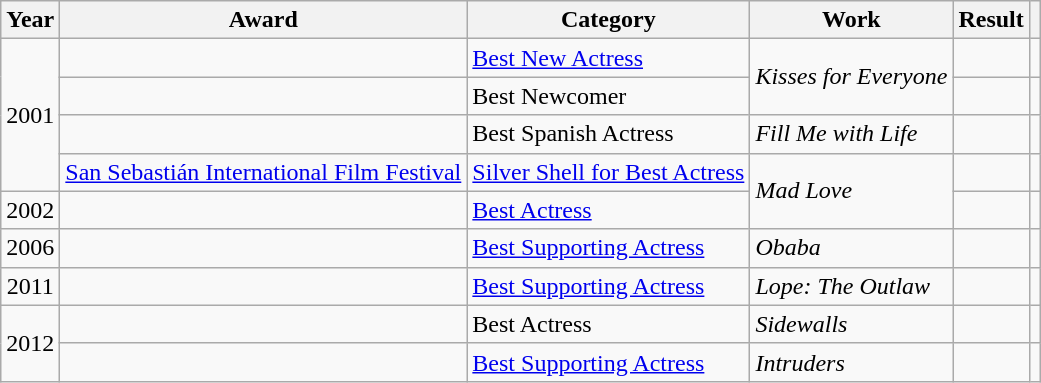<table class="wikitable sortable plainrowheaders">
<tr>
<th>Year</th>
<th>Award</th>
<th>Category</th>
<th>Work</th>
<th>Result</th>
<th scope="col" class="unsortable"></th>
</tr>
<tr>
<td rowspan = "4" align = "center">2001</td>
<td></td>
<td><a href='#'>Best New Actress</a></td>
<td rowspan = "2"><em>Kisses for Everyone</em></td>
<td></td>
<td align = "center"></td>
</tr>
<tr>
<td></td>
<td>Best Newcomer</td>
<td></td>
<td align = "center"></td>
</tr>
<tr>
<td></td>
<td>Best Spanish Actress</td>
<td><em>Fill Me with Life</em></td>
<td></td>
<td align = "center"></td>
</tr>
<tr>
<td {{Sort><a href='#'>San Sebastián International Film Festival</a></td>
<td><a href='#'>Silver Shell for Best Actress</a></td>
<td rowspan = "2"><em>Mad Love</em></td>
<td></td>
<td align = "center"></td>
</tr>
<tr>
<td align = "center">2002</td>
<td></td>
<td><a href='#'>Best Actress</a></td>
<td></td>
<td align = "center"></td>
</tr>
<tr>
<td align = "center">2006</td>
<td></td>
<td><a href='#'>Best Supporting Actress</a></td>
<td><em>Obaba</em></td>
<td></td>
<td align = "center"></td>
</tr>
<tr>
<td align = "center">2011</td>
<td></td>
<td><a href='#'>Best Supporting Actress</a></td>
<td><em>Lope: The Outlaw</em></td>
<td></td>
<td align = "center"></td>
</tr>
<tr>
<td rowspan = "2" align = "center">2012</td>
<td></td>
<td>Best Actress</td>
<td><em>Sidewalls</em></td>
<td></td>
<td align = "center"></td>
</tr>
<tr>
<td></td>
<td><a href='#'>Best Supporting Actress</a></td>
<td><em>Intruders</em></td>
<td></td>
<td align = "center"></td>
</tr>
</table>
